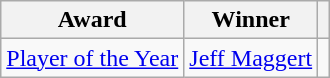<table class="wikitable">
<tr>
<th>Award</th>
<th>Winner</th>
<th></th>
</tr>
<tr>
<td><a href='#'>Player of the Year</a></td>
<td> <a href='#'>Jeff Maggert</a></td>
<td></td>
</tr>
</table>
